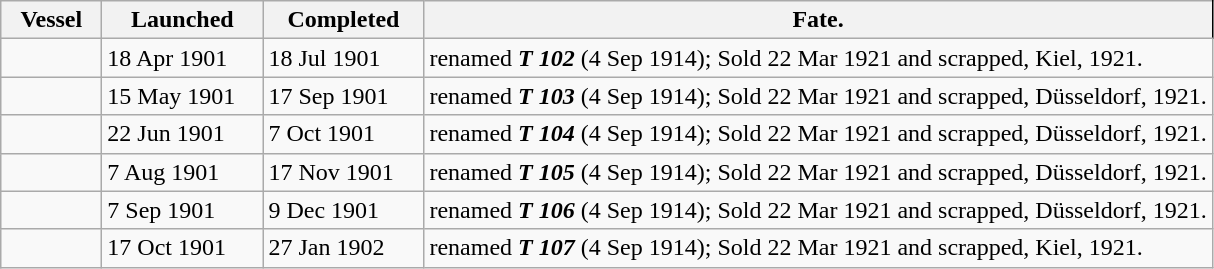<table class="wikitable">
<tr>
<th width="60px">Vessel</th>
<th width="100px">Launched</th>
<th width="100px">Completed</th>
<th style="border-right:1px solid black;">Fate.</th>
</tr>
<tr>
<td></td>
<td>18 Apr 1901</td>
<td>18 Jul 1901</td>
<td>renamed <strong><em>T 102</em></strong> (4 Sep 1914); Sold 22 Mar 1921 and scrapped, Kiel, 1921.</td>
</tr>
<tr>
<td></td>
<td>15 May 1901</td>
<td>17 Sep 1901</td>
<td>renamed <strong><em>T 103</em></strong> (4 Sep 1914); Sold 22 Mar 1921 and scrapped, Düsseldorf, 1921.</td>
</tr>
<tr>
<td></td>
<td>22 Jun 1901</td>
<td>7 Oct 1901</td>
<td>renamed <strong><em>T 104</em></strong> (4 Sep 1914); Sold 22 Mar 1921 and scrapped, Düsseldorf, 1921.</td>
</tr>
<tr>
<td></td>
<td>7 Aug 1901</td>
<td>17 Nov 1901</td>
<td>renamed <strong><em>T 105</em></strong> (4 Sep 1914); Sold 22 Mar 1921 and scrapped, Düsseldorf, 1921.</td>
</tr>
<tr>
<td></td>
<td>7 Sep 1901</td>
<td>9 Dec 1901</td>
<td>renamed <strong><em>T 106</em></strong> (4 Sep 1914); Sold 22 Mar 1921 and scrapped, Düsseldorf, 1921.</td>
</tr>
<tr>
<td></td>
<td>17 Oct 1901</td>
<td>27 Jan 1902</td>
<td>renamed <strong><em>T 107</em></strong> (4 Sep 1914); Sold 22 Mar 1921 and scrapped, Kiel, 1921.</td>
</tr>
</table>
